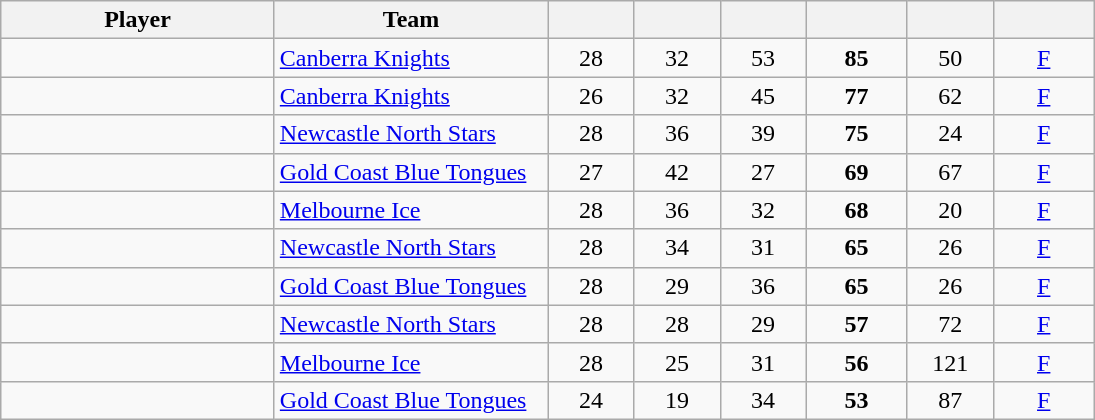<table class="wikitable sortable" style="text-align:center;">
<tr>
<th width="175px">Player</th>
<th width="175px">Team</th>
<th width="50px"></th>
<th width="50px"></th>
<th width="50px"></th>
<th width="60px"></th>
<th width="50px"></th>
<th width="60px"></th>
</tr>
<tr>
<td align="left"></td>
<td align="left"><a href='#'>Canberra Knights</a></td>
<td>28</td>
<td>32</td>
<td>53</td>
<td><strong>85</strong></td>
<td>50</td>
<td><a href='#'>F</a></td>
</tr>
<tr>
<td align="left"></td>
<td align="left"><a href='#'>Canberra Knights</a></td>
<td>26</td>
<td>32</td>
<td>45</td>
<td><strong>77</strong></td>
<td>62</td>
<td><a href='#'>F</a></td>
</tr>
<tr>
<td align="left"></td>
<td align="left"><a href='#'>Newcastle North Stars</a></td>
<td>28</td>
<td>36</td>
<td>39</td>
<td><strong>75</strong></td>
<td>24</td>
<td><a href='#'>F</a></td>
</tr>
<tr>
<td align="left"></td>
<td align="left"><a href='#'>Gold Coast Blue Tongues</a></td>
<td>27</td>
<td>42</td>
<td>27</td>
<td><strong>69</strong></td>
<td>67</td>
<td><a href='#'>F</a></td>
</tr>
<tr>
<td align="left"></td>
<td align="left"><a href='#'>Melbourne Ice</a></td>
<td>28</td>
<td>36</td>
<td>32</td>
<td><strong>68</strong></td>
<td>20</td>
<td><a href='#'>F</a></td>
</tr>
<tr>
<td align="left"></td>
<td align="left"><a href='#'>Newcastle North Stars</a></td>
<td>28</td>
<td>34</td>
<td>31</td>
<td><strong>65</strong></td>
<td>26</td>
<td><a href='#'>F</a></td>
</tr>
<tr>
<td align="left"></td>
<td align="left"><a href='#'>Gold Coast Blue Tongues</a></td>
<td>28</td>
<td>29</td>
<td>36</td>
<td><strong>65</strong></td>
<td>26</td>
<td><a href='#'>F</a></td>
</tr>
<tr>
<td align="left"></td>
<td align="left"><a href='#'>Newcastle North Stars</a></td>
<td>28</td>
<td>28</td>
<td>29</td>
<td><strong>57</strong></td>
<td>72</td>
<td><a href='#'>F</a></td>
</tr>
<tr>
<td align="left"></td>
<td align="left"><a href='#'>Melbourne Ice</a></td>
<td>28</td>
<td>25</td>
<td>31</td>
<td><strong>56</strong></td>
<td>121</td>
<td><a href='#'>F</a></td>
</tr>
<tr>
<td align="left"></td>
<td align="left"><a href='#'>Gold Coast Blue Tongues</a></td>
<td>24</td>
<td>19</td>
<td>34</td>
<td><strong>53</strong></td>
<td>87</td>
<td><a href='#'>F</a></td>
</tr>
</table>
